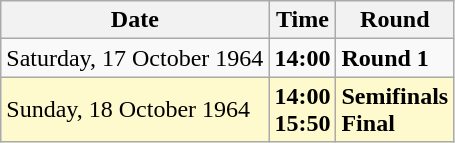<table class="wikitable">
<tr>
<th>Date</th>
<th>Time</th>
<th>Round</th>
</tr>
<tr>
<td>Saturday, 17 October 1964</td>
<td><strong>14:00</strong></td>
<td><strong>Round 1</strong></td>
</tr>
<tr style=background:lemonchiffon>
<td>Sunday, 18 October 1964</td>
<td><strong>14:00</strong><br><strong>15:50</strong></td>
<td><strong>Semifinals</strong><br><strong>Final</strong></td>
</tr>
</table>
